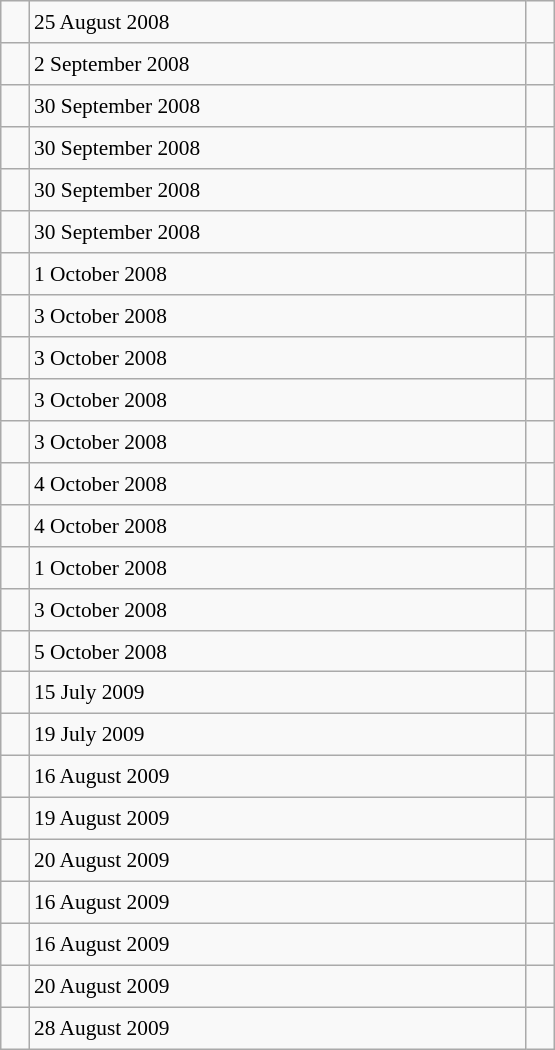<table class="wikitable" style="font-size: 89%; float: left; width: 26em; margin-right: 1em; height: 700px">
<tr>
<td></td>
<td>25 August 2008</td>
<td></td>
</tr>
<tr>
<td></td>
<td>2 September 2008</td>
<td></td>
</tr>
<tr>
<td></td>
<td>30 September 2008</td>
<td></td>
</tr>
<tr>
<td></td>
<td>30 September 2008</td>
<td></td>
</tr>
<tr>
<td></td>
<td>30 September 2008</td>
<td></td>
</tr>
<tr>
<td></td>
<td>30 September 2008</td>
<td></td>
</tr>
<tr>
<td></td>
<td>1 October 2008</td>
<td></td>
</tr>
<tr>
<td></td>
<td>3 October 2008</td>
<td></td>
</tr>
<tr>
<td></td>
<td>3 October 2008</td>
<td></td>
</tr>
<tr>
<td></td>
<td>3 October 2008</td>
<td></td>
</tr>
<tr>
<td></td>
<td>3 October 2008</td>
<td></td>
</tr>
<tr>
<td></td>
<td>4 October 2008</td>
<td></td>
</tr>
<tr>
<td></td>
<td>4 October 2008</td>
<td></td>
</tr>
<tr>
<td></td>
<td>1 October 2008</td>
<td></td>
</tr>
<tr>
<td></td>
<td>3 October 2008</td>
<td></td>
</tr>
<tr>
<td></td>
<td>5 October 2008</td>
<td></td>
</tr>
<tr>
<td></td>
<td>15 July 2009</td>
<td></td>
</tr>
<tr>
<td></td>
<td>19 July 2009</td>
<td></td>
</tr>
<tr>
<td></td>
<td>16 August 2009</td>
<td></td>
</tr>
<tr>
<td></td>
<td>19 August 2009</td>
<td></td>
</tr>
<tr>
<td></td>
<td>20 August 2009</td>
<td></td>
</tr>
<tr>
<td></td>
<td>16 August 2009</td>
<td></td>
</tr>
<tr>
<td></td>
<td>16 August 2009</td>
<td></td>
</tr>
<tr>
<td></td>
<td>20 August 2009</td>
<td></td>
</tr>
<tr>
<td></td>
<td>28 August 2009</td>
<td></td>
</tr>
</table>
